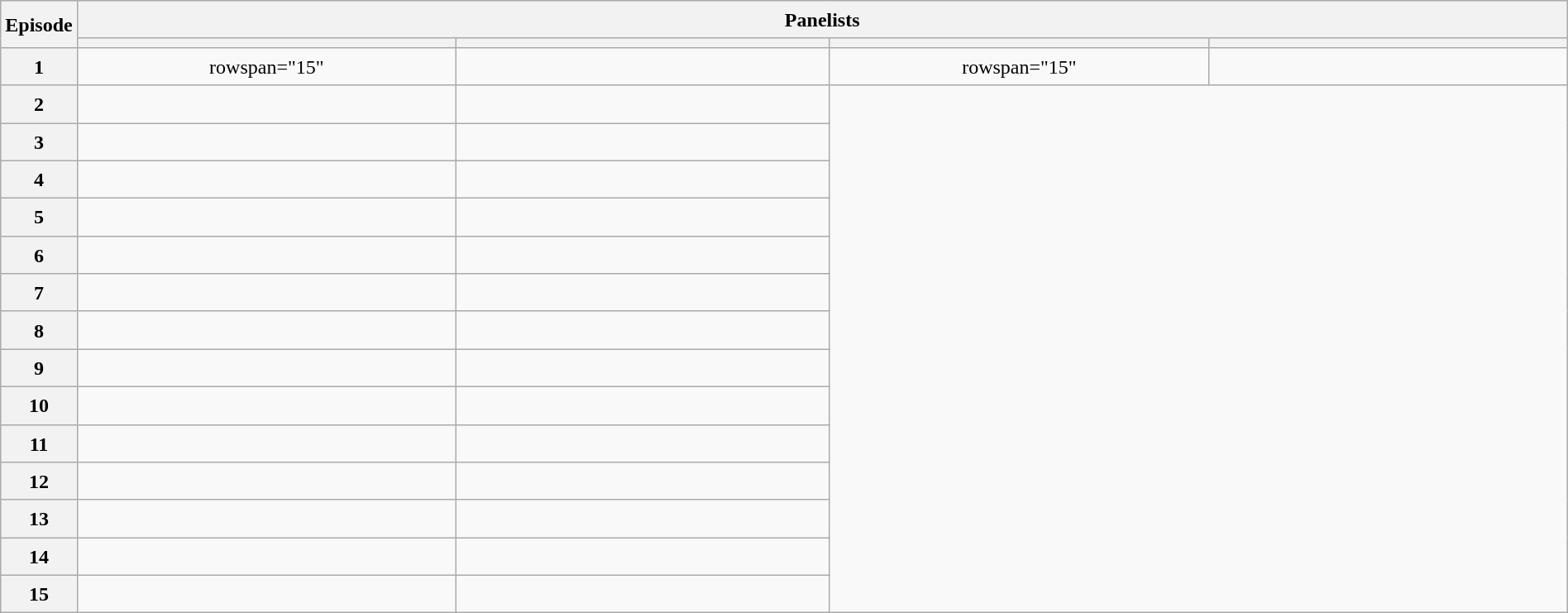<table class="wikitable plainrowheaders mw-collapsible" style="text-align:center; line-height:23px; width:100%;">
<tr>
<th rowspan=2 width=1%>Episode</th>
<th colspan=4>Panelists</th>
</tr>
<tr>
<th width="25%"></th>
<th width="25%"></th>
<th width="25%"></th>
<th width="25%"></th>
</tr>
<tr>
<th>1</th>
<td>rowspan="15" </td>
<td></td>
<td>rowspan="15" </td>
<td></td>
</tr>
<tr>
<th>2</th>
<td></td>
<td></td>
</tr>
<tr>
<th>3</th>
<td></td>
<td></td>
</tr>
<tr>
<th>4</th>
<td></td>
<td></td>
</tr>
<tr>
<th>5</th>
<td></td>
<td></td>
</tr>
<tr>
<th>6</th>
<td></td>
<td></td>
</tr>
<tr>
<th>7</th>
<td></td>
<td></td>
</tr>
<tr>
<th>8</th>
<td></td>
<td></td>
</tr>
<tr>
<th>9</th>
<td></td>
<td></td>
</tr>
<tr>
<th>10</th>
<td></td>
<td></td>
</tr>
<tr>
<th>11</th>
<td></td>
<td></td>
</tr>
<tr>
<th>12</th>
<td></td>
<td></td>
</tr>
<tr>
<th>13</th>
<td></td>
<td></td>
</tr>
<tr>
<th>14</th>
<td></td>
<td></td>
</tr>
<tr>
<th>15</th>
<td></td>
<td></td>
</tr>
</table>
